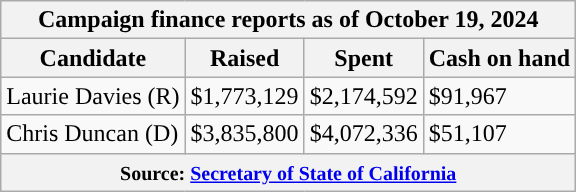<table class="wikitable sortable">
<tr>
<th colspan=4>Campaign finance reports as of October 19, 2024</th>
</tr>
<tr style="text-align:center;">
<th>Candidate</th>
<th>Raised</th>
<th>Spent</th>
<th>Cash on hand</th>
</tr>
<tr>
<td style="background-color:">Laurie Davies (R)</td>
<td>$1,773,129</td>
<td>$2,174,592</td>
<td>$91,967</td>
</tr>
<tr>
<td style="color:black;background-color:">Chris Duncan (D)</td>
<td>$3,835,800</td>
<td>$4,072,336</td>
<td>$51,107</td>
</tr>
<tr>
<th colspan="4"><small>Source: <a href='#'>Secretary of State of California</a></small></th>
</tr>
</table>
